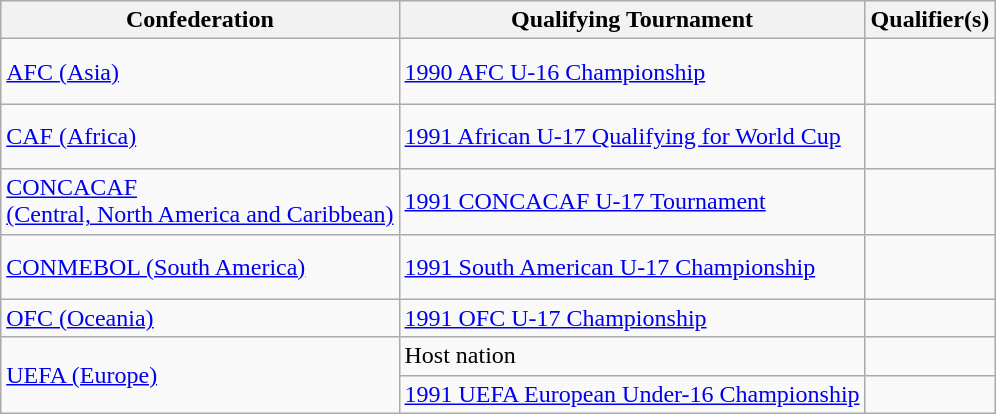<table class=wikitable>
<tr>
<th>Confederation</th>
<th>Qualifying Tournament</th>
<th>Qualifier(s)</th>
</tr>
<tr>
<td><a href='#'>AFC (Asia)</a></td>
<td><a href='#'>1990 AFC U-16 Championship</a></td>
<td><br><br></td>
</tr>
<tr>
<td><a href='#'>CAF (Africa)</a></td>
<td><a href='#'>1991 African U-17 Qualifying for World Cup</a></td>
<td><br><br></td>
</tr>
<tr>
<td><a href='#'>CONCACAF <br>(Central, North America and Caribbean)</a></td>
<td><a href='#'>1991 CONCACAF U-17 Tournament</a></td>
<td><br> <br></td>
</tr>
<tr>
<td><a href='#'>CONMEBOL (South America)</a></td>
<td><a href='#'>1991 South American U-17 Championship</a></td>
<td><br><br></td>
</tr>
<tr>
<td><a href='#'>OFC (Oceania)</a></td>
<td><a href='#'>1991 OFC U-17 Championship</a></td>
<td></td>
</tr>
<tr>
<td rowspan=2><a href='#'>UEFA (Europe)</a></td>
<td>Host nation</td>
<td></td>
</tr>
<tr>
<td><a href='#'>1991 UEFA European Under-16 Championship</a></td>
<td><br></td>
</tr>
</table>
